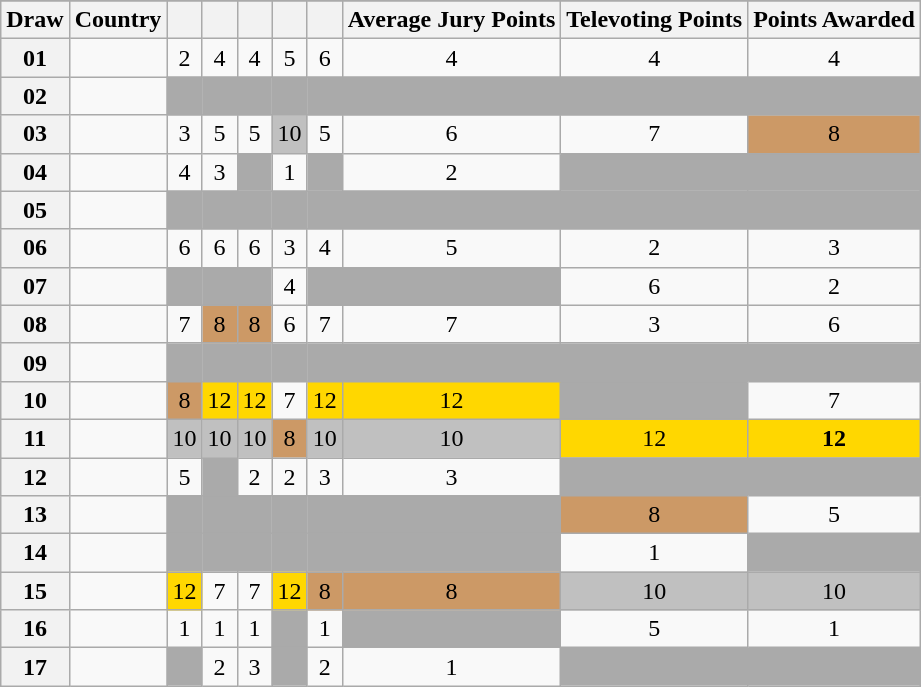<table class="sortable wikitable collapsible plainrowheaders" style="text-align:center;">
<tr>
</tr>
<tr>
<th scope="col">Draw</th>
<th scope="col">Country</th>
<th scope="col"><small></small></th>
<th scope="col"><small></small></th>
<th scope="col"><small></small></th>
<th scope="col"><small></small></th>
<th scope="col"><small></small></th>
<th scope="col">Average Jury Points</th>
<th scope="col">Televoting Points</th>
<th scope="col">Points Awarded</th>
</tr>
<tr>
<th scope="row" style="text-align:center;">01</th>
<td style="text-align:left;"></td>
<td>2</td>
<td>4</td>
<td>4</td>
<td>5</td>
<td>6</td>
<td>4</td>
<td>4</td>
<td>4</td>
</tr>
<tr>
<th scope="row" style="text-align:center;">02</th>
<td style="text-align:left;"></td>
<td style="background:#AAAAAA;"></td>
<td style="background:#AAAAAA;"></td>
<td style="background:#AAAAAA;"></td>
<td style="background:#AAAAAA;"></td>
<td style="background:#AAAAAA;"></td>
<td style="background:#AAAAAA;"></td>
<td style="background:#AAAAAA;"></td>
<td style="background:#AAAAAA;"></td>
</tr>
<tr>
<th scope="row" style="text-align:center;">03</th>
<td style="text-align:left;"></td>
<td>3</td>
<td>5</td>
<td>5</td>
<td style="background:silver;">10</td>
<td>5</td>
<td>6</td>
<td>7</td>
<td style="background:#CC9966;">8</td>
</tr>
<tr>
<th scope="row" style="text-align:center;">04</th>
<td style="text-align:left;"></td>
<td>4</td>
<td>3</td>
<td style="background:#AAAAAA;"></td>
<td>1</td>
<td style="background:#AAAAAA;"></td>
<td>2</td>
<td style="background:#AAAAAA;"></td>
<td style="background:#AAAAAA;"></td>
</tr>
<tr class="sortbottom">
<th scope="row" style="text-align:center;">05</th>
<td style="text-align:left;"></td>
<td style="background:#AAAAAA;"></td>
<td style="background:#AAAAAA;"></td>
<td style="background:#AAAAAA;"></td>
<td style="background:#AAAAAA;"></td>
<td style="background:#AAAAAA;"></td>
<td style="background:#AAAAAA;"></td>
<td style="background:#AAAAAA;"></td>
<td style="background:#AAAAAA;"></td>
</tr>
<tr>
<th scope="row" style="text-align:center;">06</th>
<td style="text-align:left;"></td>
<td>6</td>
<td>6</td>
<td>6</td>
<td>3</td>
<td>4</td>
<td>5</td>
<td>2</td>
<td>3</td>
</tr>
<tr>
<th scope="row" style="text-align:center;">07</th>
<td style="text-align:left;"></td>
<td style="background:#AAAAAA;"></td>
<td style="background:#AAAAAA;"></td>
<td style="background:#AAAAAA;"></td>
<td>4</td>
<td style="background:#AAAAAA;"></td>
<td style="background:#AAAAAA;"></td>
<td>6</td>
<td>2</td>
</tr>
<tr>
<th scope="row" style="text-align:center;">08</th>
<td style="text-align:left;"></td>
<td>7</td>
<td style="background:#CC9966;">8</td>
<td style="background:#CC9966;">8</td>
<td>6</td>
<td>7</td>
<td>7</td>
<td>3</td>
<td>6</td>
</tr>
<tr>
<th scope="row" style="text-align:center;">09</th>
<td style="text-align:left;"></td>
<td style="background:#AAAAAA;"></td>
<td style="background:#AAAAAA;"></td>
<td style="background:#AAAAAA;"></td>
<td style="background:#AAAAAA;"></td>
<td style="background:#AAAAAA;"></td>
<td style="background:#AAAAAA;"></td>
<td style="background:#AAAAAA;"></td>
<td style="background:#AAAAAA;"></td>
</tr>
<tr>
<th scope="row" style="text-align:center;">10</th>
<td style="text-align:left;"></td>
<td style="background:#CC9966;">8</td>
<td style="background:gold;">12</td>
<td style="background:gold;">12</td>
<td>7</td>
<td style="background:gold;">12</td>
<td style="background:gold;">12</td>
<td style="background:#AAAAAA;"></td>
<td>7</td>
</tr>
<tr>
<th scope="row" style="text-align:center;">11</th>
<td style="text-align:left;"></td>
<td style="background:silver;">10</td>
<td style="background:silver;">10</td>
<td style="background:silver;">10</td>
<td style="background:#CC9966;">8</td>
<td style="background:silver;">10</td>
<td style="background:silver;">10</td>
<td style="background:gold;">12</td>
<td style="background:gold;"><strong>12</strong></td>
</tr>
<tr>
<th scope="row" style="text-align:center;">12</th>
<td style="text-align:left;"></td>
<td>5</td>
<td style="background:#AAAAAA;"></td>
<td>2</td>
<td>2</td>
<td>3</td>
<td>3</td>
<td style="background:#AAAAAA;"></td>
<td style="background:#AAAAAA;"></td>
</tr>
<tr>
<th scope="row" style="text-align:center;">13</th>
<td style="text-align:left;"></td>
<td style="background:#AAAAAA;"></td>
<td style="background:#AAAAAA;"></td>
<td style="background:#AAAAAA;"></td>
<td style="background:#AAAAAA;"></td>
<td style="background:#AAAAAA;"></td>
<td style="background:#AAAAAA;"></td>
<td style="background:#CC9966;">8</td>
<td>5</td>
</tr>
<tr>
<th scope="row" style="text-align:center;">14</th>
<td style="text-align:left;"></td>
<td style="background:#AAAAAA;"></td>
<td style="background:#AAAAAA;"></td>
<td style="background:#AAAAAA;"></td>
<td style="background:#AAAAAA;"></td>
<td style="background:#AAAAAA;"></td>
<td style="background:#AAAAAA;"></td>
<td>1</td>
<td style="background:#AAAAAA;"></td>
</tr>
<tr>
<th scope="row" style="text-align:center;">15</th>
<td style="text-align:left;"></td>
<td style="background:gold;">12</td>
<td>7</td>
<td>7</td>
<td style="background:gold;">12</td>
<td style="background:#CC9966;">8</td>
<td style="background:#CC9966;">8</td>
<td style="background:silver;">10</td>
<td style="background:silver;">10</td>
</tr>
<tr>
<th scope="row" style="text-align:center;">16</th>
<td style="text-align:left;"></td>
<td>1</td>
<td>1</td>
<td>1</td>
<td style="background:#AAAAAA;"></td>
<td>1</td>
<td style="background:#AAAAAA;"></td>
<td>5</td>
<td>1</td>
</tr>
<tr>
<th scope="row" style="text-align:center;">17</th>
<td style="text-align:left;"></td>
<td style="background:#AAAAAA;"></td>
<td>2</td>
<td>3</td>
<td style="background:#AAAAAA;"></td>
<td>2</td>
<td>1</td>
<td style="background:#AAAAAA;"></td>
<td style="background:#AAAAAA;"></td>
</tr>
</table>
